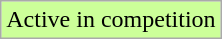<table class="wikitable">
<tr bgcolor="#CCFF99">
<td>Active in competition</td>
</tr>
</table>
